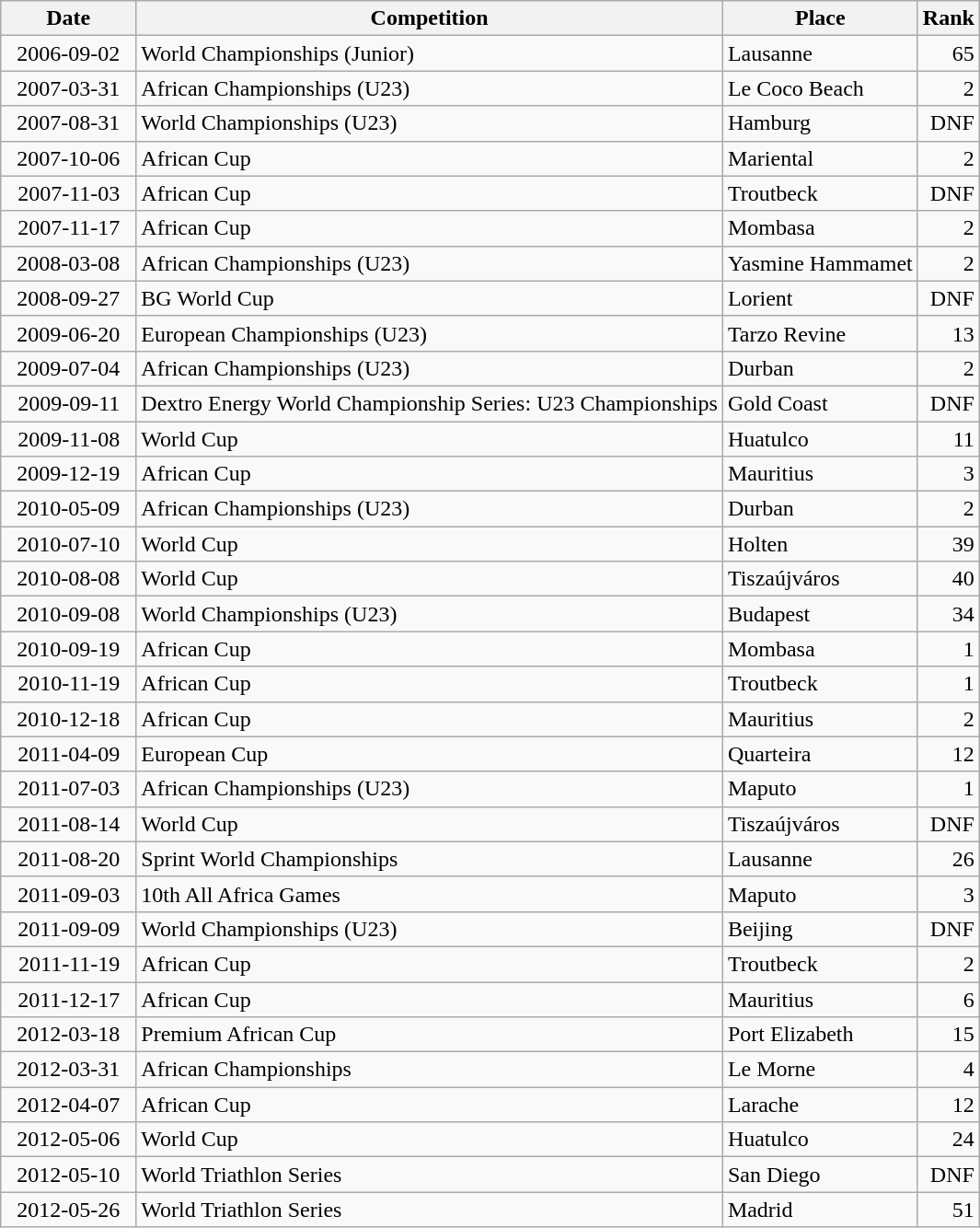<table class="wikitable sortable">
<tr>
<th>Date</th>
<th>Competition</th>
<th>Place</th>
<th>Rank</th>
</tr>
<tr>
<td style="text-align:right">  2006-09-02  </td>
<td>World Championships (Junior)</td>
<td>Lausanne</td>
<td style="text-align:right">65</td>
</tr>
<tr>
<td style="text-align:right">  2007-03-31  </td>
<td>African Championships (U23)</td>
<td>Le Coco Beach</td>
<td style="text-align:right">2</td>
</tr>
<tr>
<td style="text-align:right">  2007-08-31  </td>
<td>World Championships (U23)</td>
<td>Hamburg</td>
<td style="text-align:right">DNF</td>
</tr>
<tr>
<td style="text-align:right">  2007-10-06  </td>
<td>African Cup</td>
<td>Mariental</td>
<td style="text-align:right">2</td>
</tr>
<tr>
<td style="text-align:right">  2007-11-03  </td>
<td>African Cup</td>
<td>Troutbeck</td>
<td style="text-align:right">DNF</td>
</tr>
<tr>
<td style="text-align:right">  2007-11-17  </td>
<td>African Cup</td>
<td>Mombasa</td>
<td style="text-align:right">2</td>
</tr>
<tr>
<td style="text-align:right">  2008-03-08  </td>
<td>African Championships (U23)</td>
<td>Yasmine Hammamet</td>
<td style="text-align:right">2</td>
</tr>
<tr>
<td style="text-align:right">  2008-09-27  </td>
<td>BG World Cup</td>
<td>Lorient</td>
<td style="text-align:right">DNF</td>
</tr>
<tr>
<td style="text-align:right">  2009-06-20  </td>
<td>European Championships (U23)</td>
<td>Tarzo Revine</td>
<td style="text-align:right">13</td>
</tr>
<tr>
<td style="text-align:right">  2009-07-04  </td>
<td>African Championships (U23)</td>
<td>Durban</td>
<td style="text-align:right">2</td>
</tr>
<tr>
<td style="text-align:right">  2009-09-11  </td>
<td>Dextro Energy World Championship Series: U23 Championships</td>
<td>Gold Coast</td>
<td style="text-align:right">DNF</td>
</tr>
<tr>
<td style="text-align:right">  2009-11-08  </td>
<td>World Cup</td>
<td>Huatulco</td>
<td style="text-align:right">11</td>
</tr>
<tr>
<td style="text-align:right">  2009-12-19  </td>
<td>African Cup</td>
<td>Mauritius</td>
<td style="text-align:right">3</td>
</tr>
<tr>
<td style="text-align:right">  2010-05-09  </td>
<td>African Championships (U23)</td>
<td>Durban</td>
<td style="text-align:right">2</td>
</tr>
<tr>
<td style="text-align:right">  2010-07-10  </td>
<td>World Cup</td>
<td>Holten</td>
<td style="text-align:right">39</td>
</tr>
<tr>
<td style="text-align:right">  2010-08-08  </td>
<td>World Cup</td>
<td>Tiszaújváros</td>
<td style="text-align:right">40</td>
</tr>
<tr>
<td style="text-align:right">  2010-09-08  </td>
<td>World Championships (U23)</td>
<td>Budapest</td>
<td style="text-align:right">34</td>
</tr>
<tr>
<td style="text-align:right">  2010-09-19  </td>
<td>African Cup</td>
<td>Mombasa</td>
<td style="text-align:right">1</td>
</tr>
<tr>
<td style="text-align:right">  2010-11-19  </td>
<td>African Cup</td>
<td>Troutbeck</td>
<td style="text-align:right">1</td>
</tr>
<tr>
<td style="text-align:right">  2010-12-18  </td>
<td>African Cup</td>
<td>Mauritius</td>
<td style="text-align:right">2</td>
</tr>
<tr>
<td style="text-align:right">  2011-04-09  </td>
<td>European Cup</td>
<td>Quarteira</td>
<td style="text-align:right">12</td>
</tr>
<tr>
<td style="text-align:right">  2011-07-03  </td>
<td>African Championships (U23)</td>
<td>Maputo</td>
<td style="text-align:right">1</td>
</tr>
<tr>
<td style="text-align:right">  2011-08-14  </td>
<td>World Cup</td>
<td>Tiszaújváros</td>
<td style="text-align:right">DNF</td>
</tr>
<tr>
<td style="text-align:right">  2011-08-20  </td>
<td>Sprint World Championships</td>
<td>Lausanne</td>
<td style="text-align:right">26</td>
</tr>
<tr>
<td style="text-align:right">  2011-09-03  </td>
<td>10th All Africa Games</td>
<td>Maputo</td>
<td style="text-align:right">3</td>
</tr>
<tr>
<td style="text-align:right">  2011-09-09  </td>
<td>World Championships (U23)</td>
<td>Beijing</td>
<td style="text-align:right">DNF</td>
</tr>
<tr>
<td style="text-align:right">  2011-11-19  </td>
<td>African Cup</td>
<td>Troutbeck</td>
<td style="text-align:right">2</td>
</tr>
<tr>
<td style="text-align:right">  2011-12-17  </td>
<td>African Cup</td>
<td>Mauritius</td>
<td style="text-align:right">6</td>
</tr>
<tr>
<td style="text-align:right">  2012-03-18  </td>
<td>Premium African Cup</td>
<td>Port Elizabeth</td>
<td style="text-align:right">15</td>
</tr>
<tr>
<td style="text-align:right">  2012-03-31  </td>
<td>African Championships</td>
<td>Le Morne</td>
<td style="text-align:right">4</td>
</tr>
<tr>
<td style="text-align:right">  2012-04-07  </td>
<td>African Cup</td>
<td>Larache</td>
<td style="text-align:right">12</td>
</tr>
<tr>
<td style="text-align:right">  2012-05-06  </td>
<td>World Cup</td>
<td>Huatulco</td>
<td style="text-align:right">24</td>
</tr>
<tr>
<td style="text-align:right">  2012-05-10  </td>
<td>World Triathlon Series</td>
<td>San Diego</td>
<td style="text-align:right">DNF</td>
</tr>
<tr>
<td style="text-align:right">  2012-05-26  </td>
<td>World Triathlon Series</td>
<td>Madrid</td>
<td style="text-align:right">51</td>
</tr>
</table>
